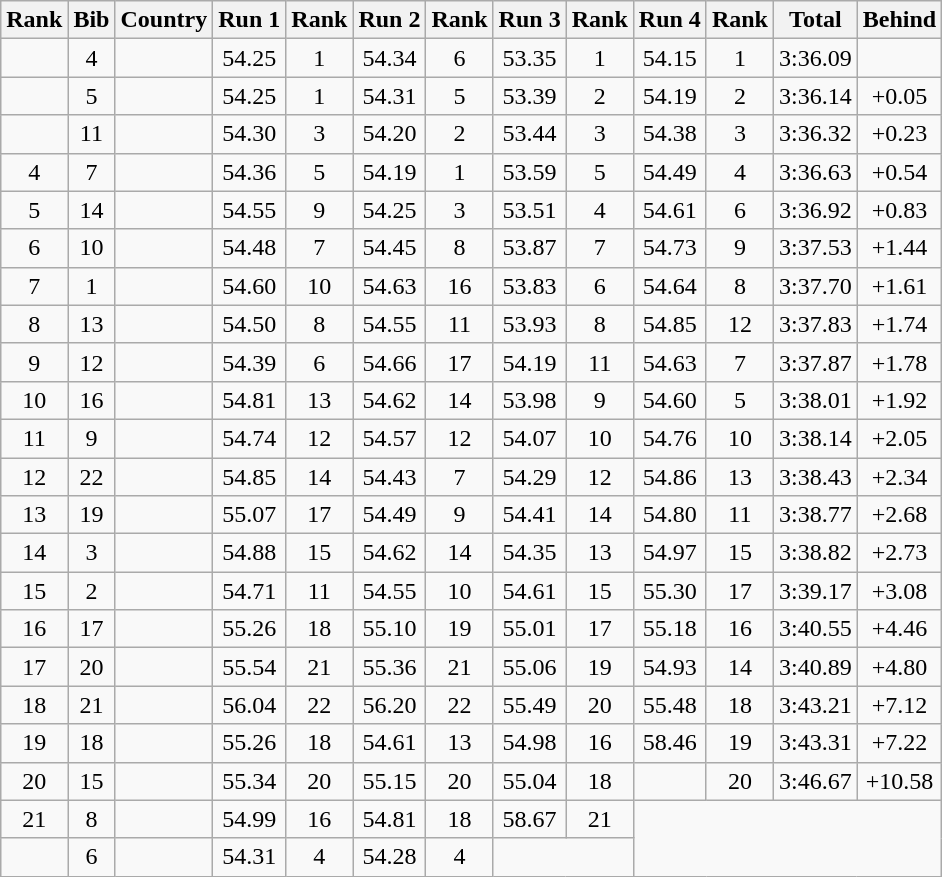<table class="wikitable sortable" style="text-align:center">
<tr>
<th>Rank</th>
<th>Bib</th>
<th>Country</th>
<th>Run 1</th>
<th>Rank</th>
<th>Run 2</th>
<th>Rank</th>
<th>Run 3</th>
<th>Rank</th>
<th>Run 4</th>
<th>Rank</th>
<th>Total</th>
<th>Behind</th>
</tr>
<tr>
<td></td>
<td>4</td>
<td align=left></td>
<td>54.25</td>
<td>1</td>
<td>54.34</td>
<td>6</td>
<td>53.35</td>
<td>1</td>
<td>54.15</td>
<td>1</td>
<td>3:36.09</td>
<td></td>
</tr>
<tr>
<td></td>
<td>5</td>
<td align=left></td>
<td>54.25</td>
<td>1</td>
<td>54.31</td>
<td>5</td>
<td>53.39</td>
<td>2</td>
<td>54.19</td>
<td>2</td>
<td>3:36.14</td>
<td>+0.05</td>
</tr>
<tr>
<td></td>
<td>11</td>
<td align=left></td>
<td>54.30</td>
<td>3</td>
<td>54.20</td>
<td>2</td>
<td>53.44</td>
<td>3</td>
<td>54.38</td>
<td>3</td>
<td>3:36.32</td>
<td>+0.23</td>
</tr>
<tr>
<td>4</td>
<td>7</td>
<td align=left></td>
<td>54.36</td>
<td>5</td>
<td>54.19</td>
<td>1</td>
<td>53.59</td>
<td>5</td>
<td>54.49</td>
<td>4</td>
<td>3:36.63</td>
<td>+0.54</td>
</tr>
<tr>
<td>5</td>
<td>14</td>
<td align=left></td>
<td>54.55</td>
<td>9</td>
<td>54.25</td>
<td>3</td>
<td>53.51</td>
<td>4</td>
<td>54.61</td>
<td>6</td>
<td>3:36.92</td>
<td>+0.83</td>
</tr>
<tr>
<td>6</td>
<td>10</td>
<td align=left></td>
<td>54.48</td>
<td>7</td>
<td>54.45</td>
<td>8</td>
<td>53.87</td>
<td>7</td>
<td>54.73</td>
<td>9</td>
<td>3:37.53</td>
<td>+1.44</td>
</tr>
<tr>
<td>7</td>
<td>1</td>
<td align=left></td>
<td>54.60</td>
<td>10</td>
<td>54.63</td>
<td>16</td>
<td>53.83</td>
<td>6</td>
<td>54.64</td>
<td>8</td>
<td>3:37.70</td>
<td>+1.61</td>
</tr>
<tr>
<td>8</td>
<td>13</td>
<td align=left></td>
<td>54.50</td>
<td>8</td>
<td>54.55</td>
<td>11</td>
<td>53.93</td>
<td>8</td>
<td>54.85</td>
<td>12</td>
<td>3:37.83</td>
<td>+1.74</td>
</tr>
<tr>
<td>9</td>
<td>12</td>
<td align=left></td>
<td>54.39</td>
<td>6</td>
<td>54.66</td>
<td>17</td>
<td>54.19</td>
<td>11</td>
<td>54.63</td>
<td>7</td>
<td>3:37.87</td>
<td>+1.78</td>
</tr>
<tr>
<td>10</td>
<td>16</td>
<td align=left></td>
<td>54.81</td>
<td>13</td>
<td>54.62</td>
<td>14</td>
<td>53.98</td>
<td>9</td>
<td>54.60</td>
<td>5</td>
<td>3:38.01</td>
<td>+1.92</td>
</tr>
<tr>
<td>11</td>
<td>9</td>
<td align=left></td>
<td>54.74</td>
<td>12</td>
<td>54.57</td>
<td>12</td>
<td>54.07</td>
<td>10</td>
<td>54.76</td>
<td>10</td>
<td>3:38.14</td>
<td>+2.05</td>
</tr>
<tr>
<td>12</td>
<td>22</td>
<td align=left></td>
<td>54.85</td>
<td>14</td>
<td>54.43</td>
<td>7</td>
<td>54.29</td>
<td>12</td>
<td>54.86</td>
<td>13</td>
<td>3:38.43</td>
<td>+2.34</td>
</tr>
<tr>
<td>13</td>
<td>19</td>
<td align=left></td>
<td>55.07</td>
<td>17</td>
<td>54.49</td>
<td>9</td>
<td>54.41</td>
<td>14</td>
<td>54.80</td>
<td>11</td>
<td>3:38.77</td>
<td>+2.68</td>
</tr>
<tr>
<td>14</td>
<td>3</td>
<td align=left></td>
<td>54.88</td>
<td>15</td>
<td>54.62</td>
<td>14</td>
<td>54.35</td>
<td>13</td>
<td>54.97</td>
<td>15</td>
<td>3:38.82</td>
<td>+2.73</td>
</tr>
<tr>
<td>15</td>
<td>2</td>
<td align=left></td>
<td>54.71</td>
<td>11</td>
<td>54.55</td>
<td>10</td>
<td>54.61</td>
<td>15</td>
<td>55.30</td>
<td>17</td>
<td>3:39.17</td>
<td>+3.08</td>
</tr>
<tr>
<td>16</td>
<td>17</td>
<td align=left></td>
<td>55.26</td>
<td>18</td>
<td>55.10</td>
<td>19</td>
<td>55.01</td>
<td>17</td>
<td>55.18</td>
<td>16</td>
<td>3:40.55</td>
<td>+4.46</td>
</tr>
<tr>
<td>17</td>
<td>20</td>
<td align=left></td>
<td>55.54</td>
<td>21</td>
<td>55.36</td>
<td>21</td>
<td>55.06</td>
<td>19</td>
<td>54.93</td>
<td>14</td>
<td>3:40.89</td>
<td>+4.80</td>
</tr>
<tr>
<td>18</td>
<td>21</td>
<td align=left></td>
<td>56.04</td>
<td>22</td>
<td>56.20</td>
<td>22</td>
<td>55.49</td>
<td>20</td>
<td>55.48</td>
<td>18</td>
<td>3:43.21</td>
<td>+7.12</td>
</tr>
<tr>
<td>19</td>
<td>18</td>
<td align=left></td>
<td>55.26</td>
<td>18</td>
<td>54.61</td>
<td>13</td>
<td>54.98</td>
<td>16</td>
<td>58.46</td>
<td>19</td>
<td>3:43.31</td>
<td>+7.22</td>
</tr>
<tr>
<td>20</td>
<td>15</td>
<td align=left></td>
<td>55.34</td>
<td>20</td>
<td>55.15</td>
<td>20</td>
<td>55.04</td>
<td>18</td>
<td></td>
<td>20</td>
<td>3:46.67</td>
<td>+10.58</td>
</tr>
<tr>
<td>21</td>
<td>8</td>
<td align=left></td>
<td>54.99</td>
<td>16</td>
<td>54.81</td>
<td>18</td>
<td>58.67</td>
<td>21</td>
<td colspan=4 rowspan=2></td>
</tr>
<tr>
<td></td>
<td>6</td>
<td align=left></td>
<td>54.31</td>
<td>4</td>
<td>54.28</td>
<td>4</td>
<td colspan=2></td>
</tr>
</table>
